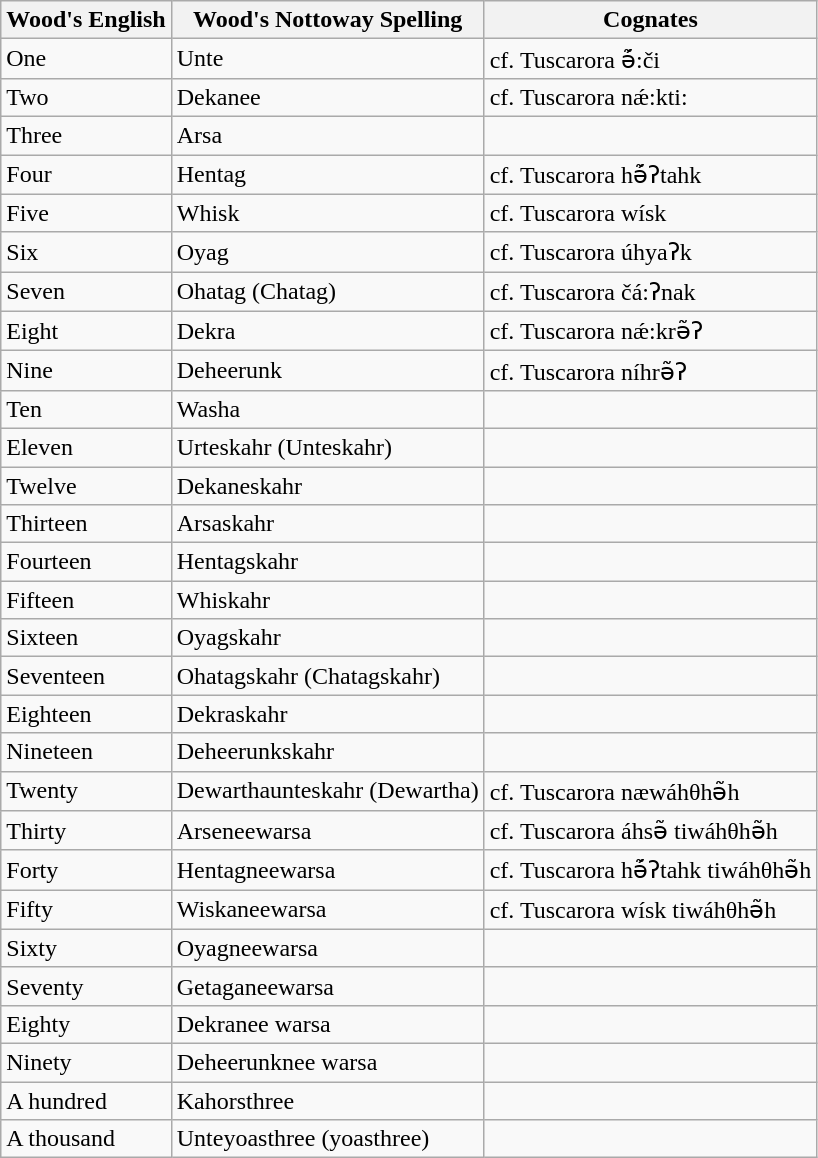<table class="wikitable">
<tr>
<th>Wood's English</th>
<th>Wood's Nottoway Spelling</th>
<th>Cognates</th>
</tr>
<tr>
<td>One</td>
<td>Unte</td>
<td>cf. Tuscarora ə̃́:či</td>
</tr>
<tr>
<td>Two</td>
<td>Dekanee</td>
<td>cf. Tuscarora nǽ:kti:</td>
</tr>
<tr>
<td>Three</td>
<td>Arsa</td>
</tr>
<tr>
<td>Four</td>
<td>Hentag</td>
<td>cf. Tuscarora hə̃́ʔtahk</td>
</tr>
<tr>
<td>Five</td>
<td>Whisk</td>
<td>cf. Tuscarora wísk</td>
</tr>
<tr>
<td>Six</td>
<td>Oyag</td>
<td>cf. Tuscarora úhyaʔk</td>
</tr>
<tr>
<td>Seven</td>
<td>Ohatag (Chatag)</td>
<td>cf. Tuscarora čá:ʔnak</td>
</tr>
<tr>
<td>Eight</td>
<td>Dekra</td>
<td>cf. Tuscarora nǽ:krə̃ʔ</td>
</tr>
<tr>
<td>Nine</td>
<td>Deheerunk</td>
<td>cf. Tuscarora níhrə̃ʔ</td>
</tr>
<tr>
<td>Ten</td>
<td>Washa</td>
<td></td>
</tr>
<tr>
<td>Eleven</td>
<td>Urteskahr (Unteskahr)</td>
<td></td>
</tr>
<tr>
<td>Twelve</td>
<td>Dekaneskahr</td>
<td></td>
</tr>
<tr>
<td>Thirteen</td>
<td>Arsaskahr</td>
<td></td>
</tr>
<tr>
<td>Fourteen</td>
<td>Hentagskahr</td>
<td></td>
</tr>
<tr>
<td>Fifteen</td>
<td>Whiskahr</td>
<td></td>
</tr>
<tr>
<td>Sixteen</td>
<td>Oyagskahr</td>
<td></td>
</tr>
<tr>
<td>Seventeen</td>
<td>Ohatagskahr (Chatagskahr)</td>
<td></td>
</tr>
<tr>
<td>Eighteen</td>
<td>Dekraskahr</td>
<td></td>
</tr>
<tr>
<td>Nineteen</td>
<td>Deheerunkskahr</td>
<td></td>
</tr>
<tr>
<td>Twenty</td>
<td>Dewarthaunteskahr (Dewartha)</td>
<td>cf. Tuscarora næwáhθhə̃h</td>
</tr>
<tr>
<td>Thirty</td>
<td>Arseneewarsa</td>
<td>cf. Tuscarora áhsə̃ tiwáhθhə̃h</td>
</tr>
<tr>
<td>Forty</td>
<td>Hentagneewarsa</td>
<td>cf. Tuscarora hə̃́ʔtahk tiwáhθhə̃h</td>
</tr>
<tr>
<td>Fifty</td>
<td>Wiskaneewarsa</td>
<td>cf. Tuscarora wísk tiwáhθhə̃h</td>
</tr>
<tr>
<td>Sixty</td>
<td>Oyagneewarsa</td>
<td></td>
</tr>
<tr>
<td>Seventy</td>
<td>Getaganeewarsa</td>
<td></td>
</tr>
<tr>
<td>Eighty</td>
<td>Dekranee warsa</td>
<td></td>
</tr>
<tr>
<td>Ninety</td>
<td>Deheerunknee warsa</td>
<td></td>
</tr>
<tr>
<td>A hundred</td>
<td>Kahorsthree</td>
<td></td>
</tr>
<tr>
<td>A thousand</td>
<td>Unteyoasthree (yoasthree)</td>
<td></td>
</tr>
</table>
